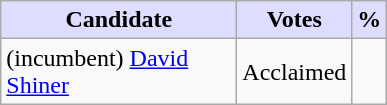<table class="wikitable">
<tr>
<th style="background:#ddf; width:150px;">Candidate</th>
<th style="background:#ddf;">Votes</th>
<th style="background:#ddf;">%</th>
</tr>
<tr>
<td>(incumbent) <a href='#'>David Shiner</a></td>
<td>Acclaimed</td>
</tr>
</table>
